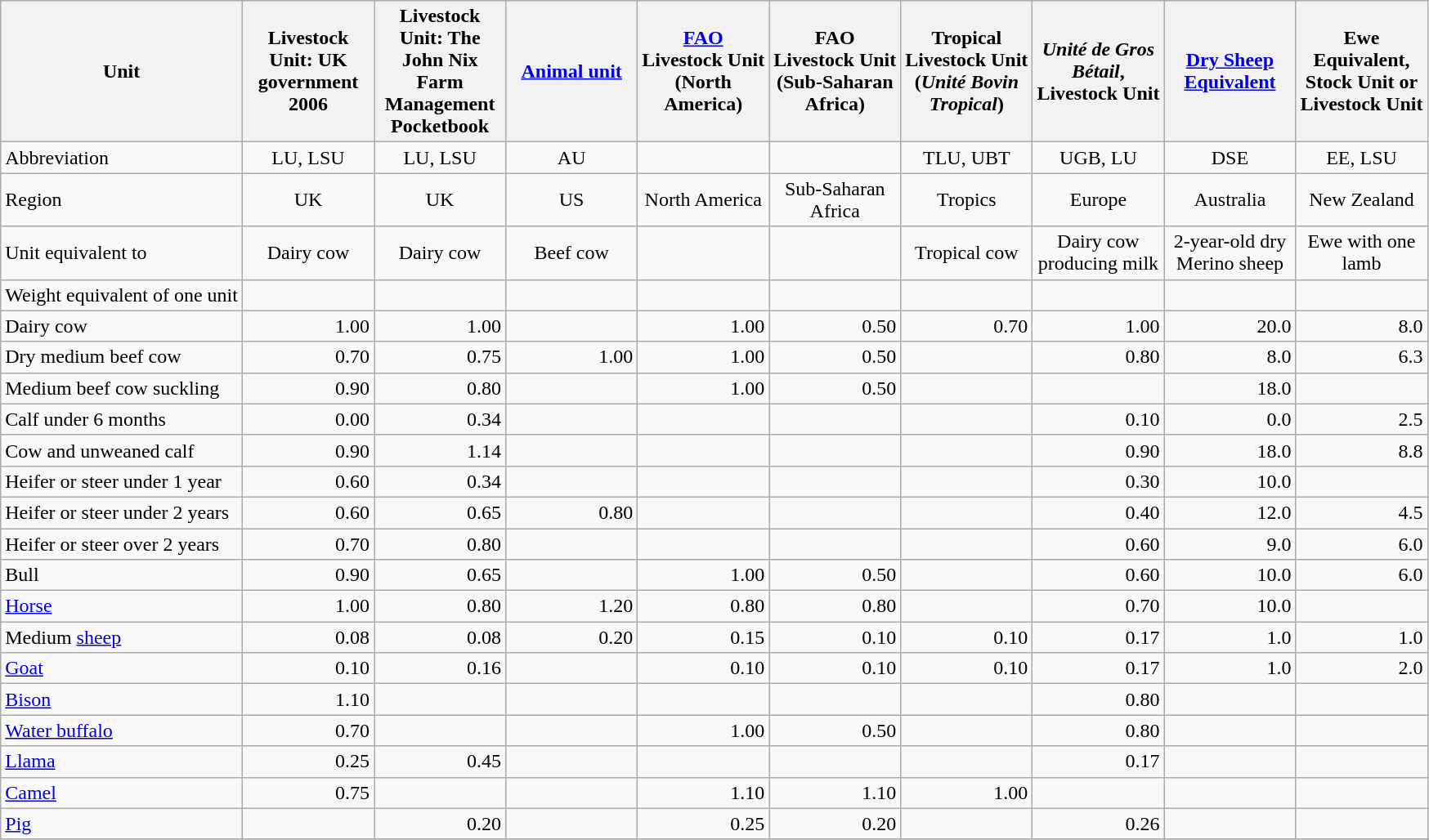<table class="wikitable" style="text-align: right;">
<tr>
<th>Unit</th>
<th width="100pt">Livestock Unit: UK government 2006 </th>
<th width="100pt">Livestock Unit: The John Nix Farm Management Pocketbook</th>
<th width="100pt"><a href='#'>Animal unit</a></th>
<th width="100pt"><a href='#'>FAO</a> Livestock Unit (North America)</th>
<th width="100pt">FAO Livestock Unit (Sub-Saharan Africa)</th>
<th width="100pt">Tropical Livestock Unit (<em>Unité Bovin Tropical</em>)</th>
<th width="100pt"><em>Unité de Gros Bétail</em>, Livestock Unit</th>
<th width="100pt"><a href='#'>Dry Sheep Equivalent</a></th>
<th width="100pt">Ewe Equivalent, Stock Unit or Livestock Unit</th>
</tr>
<tr Align="center">
<td Align="left">Abbreviation</td>
<td>LU, LSU</td>
<td>LU, LSU</td>
<td>AU</td>
<td></td>
<td></td>
<td>TLU, UBT</td>
<td>UGB, LU</td>
<td>DSE</td>
<td>EE, LSU</td>
</tr>
<tr Align="center">
<td Align="left">Region</td>
<td>UK</td>
<td>UK</td>
<td>US</td>
<td>North America</td>
<td>Sub-Saharan Africa</td>
<td>Tropics</td>
<td>Europe</td>
<td>Australia</td>
<td>New Zealand</td>
</tr>
<tr Align="center">
<td Align="left">Unit equivalent to</td>
<td>Dairy cow</td>
<td>Dairy cow</td>
<td>Beef cow</td>
<td></td>
<td></td>
<td>Tropical cow</td>
<td>Dairy cow producing  milk</td>
<td>2-year-old dry Merino sheep</td>
<td>Ewe with one lamb</td>
</tr>
<tr>
<td align="left">Weight equivalent of one unit</td>
<td></td>
<td></td>
<td></td>
<td></td>
<td></td>
<td></td>
<td></td>
<td></td>
<td></td>
</tr>
<tr>
<td align="left">Dairy cow</td>
<td>1.00</td>
<td>1.00</td>
<td></td>
<td>1.00</td>
<td>0.50</td>
<td>0.70</td>
<td>1.00</td>
<td>20.0</td>
<td>8.0</td>
</tr>
<tr>
<td align="left">Dry medium beef cow</td>
<td>0.70</td>
<td>0.75</td>
<td>1.00</td>
<td>1.00</td>
<td>0.50</td>
<td></td>
<td>0.80</td>
<td>8.0</td>
<td>6.3</td>
</tr>
<tr>
<td align="left">Medium beef cow suckling</td>
<td>0.90</td>
<td>0.80</td>
<td></td>
<td>1.00</td>
<td>0.50</td>
<td></td>
<td></td>
<td>18.0</td>
<td></td>
</tr>
<tr>
<td align="left">Calf under 6 months</td>
<td>0.00</td>
<td>0.34</td>
<td></td>
<td></td>
<td></td>
<td></td>
<td>0.10</td>
<td>0.0</td>
<td>2.5</td>
</tr>
<tr>
<td align="left">Cow and unweaned calf</td>
<td>0.90</td>
<td>1.14</td>
<td></td>
<td></td>
<td></td>
<td></td>
<td>0.90</td>
<td>18.0</td>
<td>8.8</td>
</tr>
<tr>
<td align="left">Heifer or steer under 1 year</td>
<td>0.60</td>
<td>0.34</td>
<td></td>
<td></td>
<td></td>
<td></td>
<td>0.30</td>
<td>10.0</td>
<td></td>
</tr>
<tr>
<td align="left">Heifer or steer under 2 years</td>
<td>0.60</td>
<td>0.65</td>
<td>0.80</td>
<td></td>
<td></td>
<td></td>
<td>0.40</td>
<td>12.0</td>
<td>4.5</td>
</tr>
<tr>
<td align="left">Heifer or steer over 2 years</td>
<td>0.70</td>
<td>0.80</td>
<td></td>
<td></td>
<td></td>
<td></td>
<td>0.60</td>
<td>9.0</td>
<td>6.0</td>
</tr>
<tr>
<td align="left">Bull</td>
<td>0.90</td>
<td>0.65</td>
<td></td>
<td>1.00</td>
<td>0.50</td>
<td></td>
<td>0.60</td>
<td>10.0</td>
<td>6.0</td>
</tr>
<tr>
<td align="left"><a href='#'>Horse</a></td>
<td>1.00</td>
<td>0.80</td>
<td>1.20</td>
<td>0.80</td>
<td>0.80</td>
<td></td>
<td>0.70</td>
<td> 10.0</td>
<td></td>
</tr>
<tr>
<td align="left">Medium <a href='#'>sheep</a></td>
<td>0.08</td>
<td>0.08</td>
<td>0.20</td>
<td>0.15</td>
<td>0.10</td>
<td>0.10</td>
<td>0.17</td>
<td>1.0</td>
<td>1.0</td>
</tr>
<tr>
<td align="left"><a href='#'>Goat</a></td>
<td>0.10</td>
<td>0.16</td>
<td></td>
<td>0.10</td>
<td>0.10</td>
<td>0.10</td>
<td>0.17</td>
<td> 1.0</td>
<td>2.0</td>
</tr>
<tr>
<td align="left"><a href='#'>Bison</a></td>
<td>1.10</td>
<td></td>
<td></td>
<td></td>
<td></td>
<td></td>
<td>0.80</td>
<td></td>
<td></td>
</tr>
<tr>
<td align="left"><a href='#'>Water buffalo</a></td>
<td>0.70</td>
<td></td>
<td></td>
<td>1.00</td>
<td>0.50</td>
<td></td>
<td>0.80</td>
<td></td>
<td></td>
</tr>
<tr>
<td align="left"><a href='#'>Llama</a></td>
<td>0.25</td>
<td>0.45</td>
<td></td>
<td></td>
<td></td>
<td></td>
<td>0.17</td>
<td></td>
<td></td>
</tr>
<tr>
<td align="left"><a href='#'>Camel</a></td>
<td>0.75</td>
<td></td>
<td></td>
<td>1.10</td>
<td>1.10</td>
<td>1.00</td>
<td></td>
<td></td>
<td></td>
</tr>
<tr>
<td align="left"><a href='#'>Pig</a></td>
<td></td>
<td>0.20</td>
<td></td>
<td>0.25</td>
<td>0.20</td>
<td></td>
<td>0.26</td>
<td></td>
<td></td>
</tr>
<tr>
</tr>
</table>
